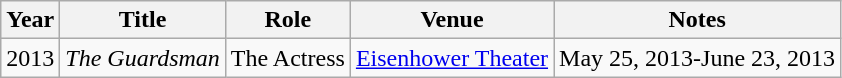<table class="wikitable sortable">
<tr>
<th>Year</th>
<th>Title</th>
<th>Role</th>
<th>Venue</th>
<th class="unsortable">Notes</th>
</tr>
<tr>
<td>2013</td>
<td><em>The Guardsman</em></td>
<td>The Actress</td>
<td><a href='#'>Eisenhower Theater</a></td>
<td>May 25, 2013-June 23, 2013</td>
</tr>
</table>
